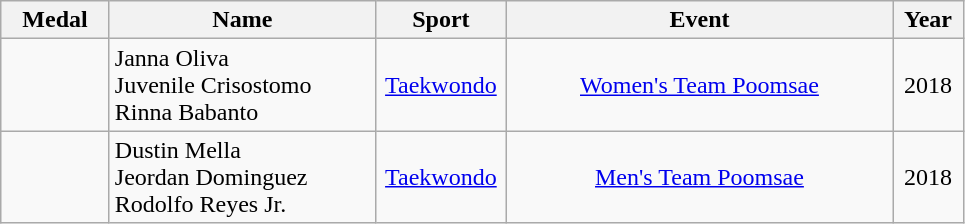<table class="wikitable"  style="font-size:100%;  text-align:center;">
<tr>
<th width="65">Medal</th>
<th width="170">Name</th>
<th width="80">Sport</th>
<th width="250">Event</th>
<th width="40">Year</th>
</tr>
<tr>
<td></td>
<td align=left>Janna Oliva<br>Juvenile Crisostomo<br>Rinna Babanto</td>
<td><a href='#'>Taekwondo</a></td>
<td><a href='#'>Women's Team Poomsae</a></td>
<td>2018</td>
</tr>
<tr>
<td></td>
<td align=left>Dustin Mella<br>Jeordan Dominguez<br>Rodolfo Reyes Jr.</td>
<td><a href='#'>Taekwondo</a></td>
<td><a href='#'>Men's Team Poomsae</a></td>
<td>2018</td>
</tr>
</table>
